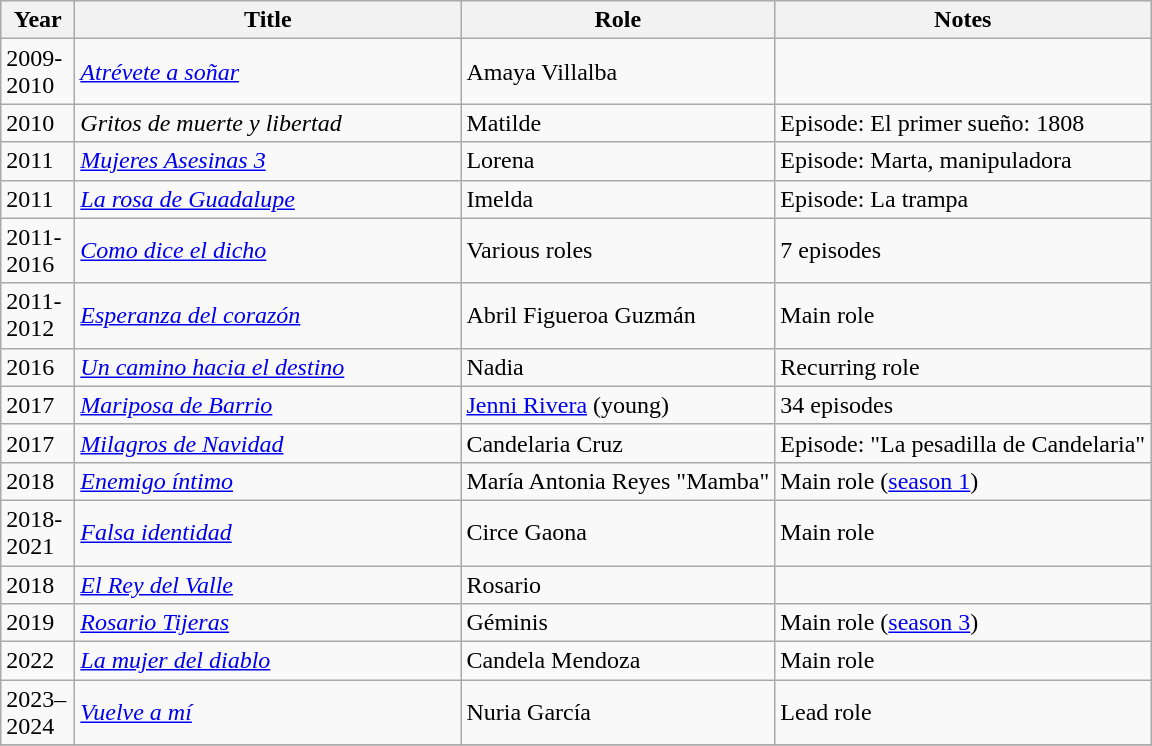<table class="wikitable sortable">
<tr>
<th width="42">Year</th>
<th width="250">Title</th>
<th>Role</th>
<th class="unsortable">Notes</th>
</tr>
<tr>
<td>2009-2010</td>
<td><em><a href='#'>Atrévete a soñar</a></em></td>
<td>Amaya Villalba</td>
<td></td>
</tr>
<tr>
<td>2010</td>
<td><em>Gritos de muerte y libertad</em></td>
<td>Matilde</td>
<td>Episode: El primer sueño: 1808</td>
</tr>
<tr>
<td>2011</td>
<td><em><a href='#'>Mujeres Asesinas 3</a></em></td>
<td>Lorena</td>
<td>Episode: Marta, manipuladora</td>
</tr>
<tr>
<td>2011</td>
<td><em><a href='#'>La rosa de Guadalupe</a></em></td>
<td>Imelda</td>
<td>Episode: La trampa</td>
</tr>
<tr>
<td>2011-2016</td>
<td><em><a href='#'>Como dice el dicho</a></em></td>
<td>Various roles</td>
<td>7 episodes</td>
</tr>
<tr>
<td>2011-2012</td>
<td><em><a href='#'>Esperanza del corazón</a></em></td>
<td>Abril Figueroa Guzmán</td>
<td>Main role</td>
</tr>
<tr>
<td>2016</td>
<td><em><a href='#'>Un camino hacia el destino</a></em></td>
<td>Nadia</td>
<td>Recurring role</td>
</tr>
<tr>
<td>2017</td>
<td><em><a href='#'>Mariposa de Barrio</a></em></td>
<td><a href='#'>Jenni Rivera</a> (young)</td>
<td>34 episodes</td>
</tr>
<tr>
<td>2017</td>
<td><em><a href='#'>Milagros de Navidad</a></em></td>
<td>Candelaria Cruz</td>
<td>Episode: "La pesadilla de Candelaria"</td>
</tr>
<tr>
<td>2018</td>
<td><em><a href='#'>Enemigo íntimo</a></em></td>
<td>María Antonia Reyes "Mamba"</td>
<td>Main role (<a href='#'>season 1</a>)</td>
</tr>
<tr>
<td>2018-2021</td>
<td><em><a href='#'>Falsa identidad</a></em></td>
<td>Circe Gaona</td>
<td>Main role</td>
</tr>
<tr>
<td>2018</td>
<td><em><a href='#'>El Rey del Valle</a></em></td>
<td>Rosario</td>
<td></td>
</tr>
<tr>
<td>2019</td>
<td><em><a href='#'>Rosario Tijeras</a></em></td>
<td>Géminis</td>
<td>Main role (<a href='#'>season 3</a>)</td>
</tr>
<tr>
<td>2022</td>
<td><em><a href='#'>La mujer del diablo</a></em></td>
<td>Candela Mendoza</td>
<td>Main role</td>
</tr>
<tr>
<td>2023–2024</td>
<td><em><a href='#'>Vuelve a mí</a></em></td>
<td>Nuria García</td>
<td>Lead role</td>
</tr>
<tr>
</tr>
</table>
